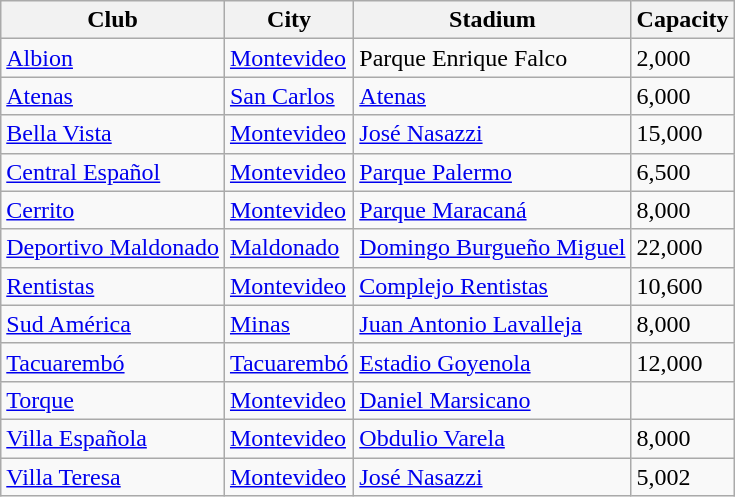<table class="wikitable sortable">
<tr>
<th>Club</th>
<th>City</th>
<th>Stadium</th>
<th>Capacity</th>
</tr>
<tr>
<td><a href='#'>Albion</a></td>
<td><a href='#'>Montevideo</a></td>
<td>Parque Enrique Falco</td>
<td>2,000</td>
</tr>
<tr>
<td><a href='#'>Atenas</a></td>
<td><a href='#'>San Carlos</a></td>
<td><a href='#'>Atenas</a></td>
<td>6,000</td>
</tr>
<tr>
<td><a href='#'>Bella Vista</a></td>
<td><a href='#'>Montevideo</a></td>
<td><a href='#'>José Nasazzi</a></td>
<td>15,000</td>
</tr>
<tr>
<td><a href='#'>Central Español</a></td>
<td><a href='#'>Montevideo</a></td>
<td><a href='#'>Parque Palermo</a></td>
<td>6,500</td>
</tr>
<tr>
<td><a href='#'>Cerrito</a></td>
<td><a href='#'>Montevideo</a></td>
<td><a href='#'>Parque Maracaná</a></td>
<td>8,000</td>
</tr>
<tr>
<td><a href='#'>Deportivo Maldonado</a></td>
<td><a href='#'>Maldonado</a></td>
<td><a href='#'>Domingo Burgueño Miguel</a></td>
<td>22,000</td>
</tr>
<tr>
<td><a href='#'>Rentistas</a></td>
<td><a href='#'>Montevideo</a></td>
<td><a href='#'>Complejo Rentistas</a></td>
<td>10,600</td>
</tr>
<tr>
<td><a href='#'>Sud América</a></td>
<td><a href='#'>Minas</a></td>
<td><a href='#'>Juan Antonio Lavalleja</a></td>
<td>8,000</td>
</tr>
<tr>
<td><a href='#'>Tacuarembó</a></td>
<td><a href='#'>Tacuarembó</a></td>
<td><a href='#'>Estadio Goyenola</a></td>
<td>12,000</td>
</tr>
<tr>
<td><a href='#'>Torque</a></td>
<td><a href='#'>Montevideo</a></td>
<td><a href='#'>Daniel Marsicano</a></td>
<td></td>
</tr>
<tr>
<td><a href='#'>Villa Española</a></td>
<td><a href='#'>Montevideo</a></td>
<td><a href='#'>Obdulio Varela</a></td>
<td>8,000</td>
</tr>
<tr>
<td><a href='#'>Villa Teresa</a></td>
<td><a href='#'>Montevideo</a></td>
<td><a href='#'>José Nasazzi</a></td>
<td>5,002</td>
</tr>
</table>
